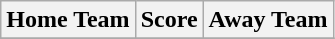<table class="wikitable" style="text-align: center">
<tr>
<th>Home Team</th>
<th>Score</th>
<th>Away Team</th>
</tr>
<tr>
</tr>
</table>
